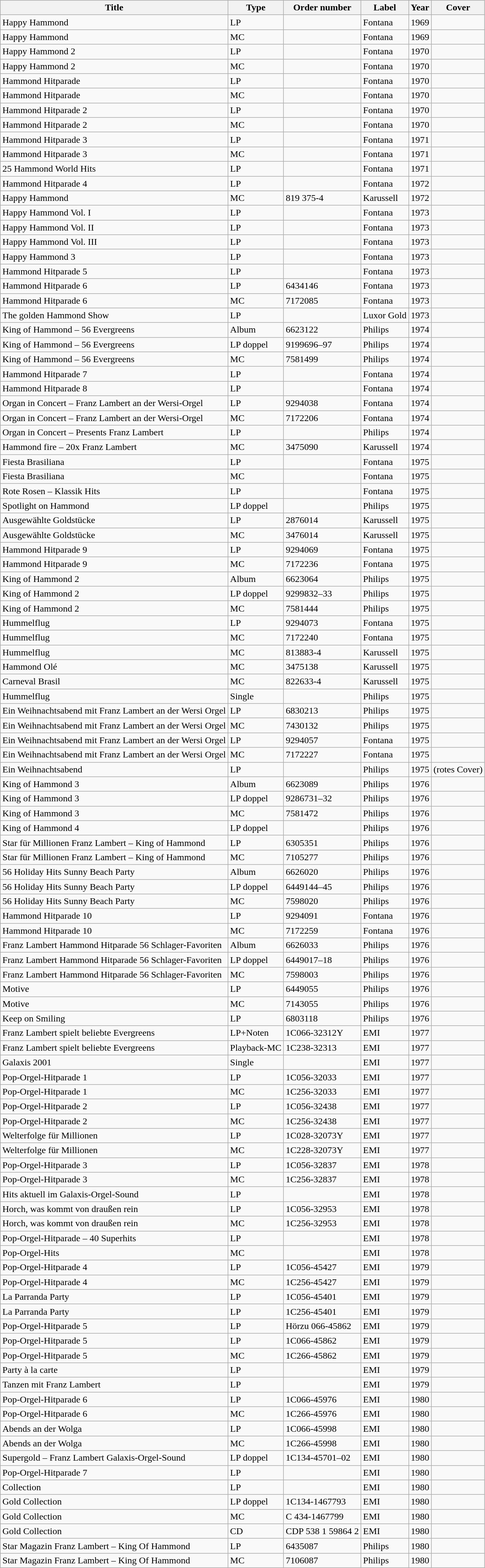<table class="wikitable sortable">
<tr>
<th>Title</th>
<th>Type</th>
<th>Order number</th>
<th>Label</th>
<th>Year</th>
<th>Cover</th>
</tr>
<tr>
<td>Happy Hammond</td>
<td>LP</td>
<td></td>
<td>Fontana</td>
<td>1969</td>
<td></td>
</tr>
<tr>
<td>Happy Hammond</td>
<td>MC</td>
<td></td>
<td>Fontana</td>
<td>1969</td>
<td></td>
</tr>
<tr>
<td>Happy Hammond 2</td>
<td>LP</td>
<td></td>
<td>Fontana</td>
<td>1970</td>
<td></td>
</tr>
<tr>
<td>Happy Hammond 2</td>
<td>MC</td>
<td></td>
<td>Fontana</td>
<td>1970</td>
<td></td>
</tr>
<tr>
<td>Hammond Hitparade</td>
<td>LP</td>
<td></td>
<td>Fontana</td>
<td>1970</td>
<td></td>
</tr>
<tr>
<td>Hammond Hitparade</td>
<td>MC</td>
<td></td>
<td>Fontana</td>
<td>1970</td>
<td></td>
</tr>
<tr>
<td>Hammond Hitparade 2</td>
<td>LP</td>
<td></td>
<td>Fontana</td>
<td>1970</td>
<td></td>
</tr>
<tr>
<td>Hammond Hitparade 2</td>
<td>MC</td>
<td></td>
<td>Fontana</td>
<td>1970</td>
<td></td>
</tr>
<tr>
<td>Hammond Hitparade 3</td>
<td>LP</td>
<td></td>
<td>Fontana</td>
<td>1971</td>
<td></td>
</tr>
<tr>
<td>Hammond Hitparade 3</td>
<td>MC</td>
<td></td>
<td>Fontana</td>
<td>1971</td>
<td></td>
</tr>
<tr>
<td>25 Hammond World Hits</td>
<td>LP</td>
<td></td>
<td>Fontana</td>
<td>1971</td>
<td></td>
</tr>
<tr>
<td>Hammond Hitparade 4</td>
<td>LP</td>
<td></td>
<td>Fontana</td>
<td>1972</td>
<td></td>
</tr>
<tr>
<td>Happy Hammond</td>
<td>MC</td>
<td>819 375-4</td>
<td>Karussell</td>
<td>1972</td>
<td></td>
</tr>
<tr>
<td>Happy Hammond  Vol. I</td>
<td>LP</td>
<td></td>
<td>Fontana</td>
<td>1973</td>
<td></td>
</tr>
<tr>
<td>Happy Hammond  Vol. II</td>
<td>LP</td>
<td></td>
<td>Fontana</td>
<td>1973</td>
<td></td>
</tr>
<tr>
<td>Happy Hammond  Vol. III</td>
<td>LP</td>
<td></td>
<td>Fontana</td>
<td>1973</td>
<td></td>
</tr>
<tr>
<td>Happy Hammond  3</td>
<td>LP</td>
<td></td>
<td>Fontana</td>
<td>1973</td>
<td></td>
</tr>
<tr>
<td>Hammond Hitparade 5</td>
<td>LP</td>
<td></td>
<td>Fontana</td>
<td>1973</td>
<td></td>
</tr>
<tr>
<td>Hammond Hitparade 6</td>
<td>LP</td>
<td>6434146</td>
<td>Fontana</td>
<td>1973</td>
<td></td>
</tr>
<tr>
<td>Hammond Hitparade 6</td>
<td>MC</td>
<td>7172085</td>
<td>Fontana</td>
<td>1973</td>
<td></td>
</tr>
<tr>
<td>The golden Hammond Show</td>
<td>LP</td>
<td></td>
<td>Luxor Gold</td>
<td>1973</td>
<td></td>
</tr>
<tr>
<td>King of Hammond – 56 Evergreens</td>
<td>Album</td>
<td>6623122</td>
<td>Philips</td>
<td>1974</td>
<td></td>
</tr>
<tr>
<td>King of Hammond – 56 Evergreens</td>
<td>LP doppel</td>
<td>9199696–97</td>
<td>Philips</td>
<td>1974</td>
<td></td>
</tr>
<tr>
<td>King of Hammond – 56 Evergreens</td>
<td>MC</td>
<td>7581499</td>
<td>Philips</td>
<td>1974</td>
<td></td>
</tr>
<tr>
<td>Hammond Hitparade 7</td>
<td>LP</td>
<td></td>
<td>Fontana</td>
<td>1974</td>
<td></td>
</tr>
<tr>
<td>Hammond Hitparade 8</td>
<td>LP</td>
<td></td>
<td>Fontana</td>
<td>1974</td>
<td></td>
</tr>
<tr>
<td>Organ in Concert – Franz Lambert an der Wersi-Orgel</td>
<td>LP</td>
<td>9294038</td>
<td>Fontana</td>
<td>1974</td>
<td></td>
</tr>
<tr>
<td>Organ in Concert – Franz Lambert an der Wersi-Orgel</td>
<td>MC</td>
<td>7172206</td>
<td>Fontana</td>
<td>1974</td>
<td></td>
</tr>
<tr>
<td>Organ in Concert – Presents Franz Lambert</td>
<td>LP</td>
<td></td>
<td>Philips</td>
<td>1974</td>
<td></td>
</tr>
<tr>
<td>Hammond fire – 20x Franz Lambert</td>
<td>MC</td>
<td>3475090</td>
<td>Karussell</td>
<td>1974</td>
<td></td>
</tr>
<tr>
<td>Fiesta Brasiliana</td>
<td>LP</td>
<td></td>
<td>Fontana</td>
<td>1975</td>
<td></td>
</tr>
<tr>
<td>Fiesta Brasiliana</td>
<td>MC</td>
<td></td>
<td>Fontana</td>
<td>1975</td>
<td></td>
</tr>
<tr>
<td>Rote Rosen – Klassik Hits</td>
<td>LP</td>
<td></td>
<td>Fontana</td>
<td>1975</td>
<td></td>
</tr>
<tr>
<td>Spotlight on Hammond</td>
<td>LP doppel</td>
<td></td>
<td>Philips</td>
<td>1975</td>
<td></td>
</tr>
<tr>
<td>Ausgewählte Goldstücke</td>
<td>LP</td>
<td>2876014</td>
<td>Karussell</td>
<td>1975</td>
<td></td>
</tr>
<tr>
<td>Ausgewählte Goldstücke</td>
<td>MC</td>
<td>3476014</td>
<td>Karussell</td>
<td>1975</td>
<td></td>
</tr>
<tr>
<td>Hammond Hitparade 9</td>
<td>LP</td>
<td>9294069</td>
<td>Fontana</td>
<td>1975</td>
<td></td>
</tr>
<tr>
<td>Hammond Hitparade 9</td>
<td>MC</td>
<td>7172236</td>
<td>Fontana</td>
<td>1975</td>
<td></td>
</tr>
<tr>
<td>King of Hammond  2</td>
<td>Album</td>
<td>6623064</td>
<td>Philips</td>
<td>1975</td>
<td></td>
</tr>
<tr>
<td>King of Hammond  2</td>
<td>LP doppel</td>
<td>9299832–33</td>
<td>Philips</td>
<td>1975</td>
<td></td>
</tr>
<tr>
<td>King of Hammond  2</td>
<td>MC</td>
<td>7581444</td>
<td>Philips</td>
<td>1975</td>
<td></td>
</tr>
<tr>
<td>Hummelflug</td>
<td>LP</td>
<td>9294073</td>
<td>Fontana</td>
<td>1975</td>
<td></td>
</tr>
<tr>
<td>Hummelflug</td>
<td>MC</td>
<td>7172240</td>
<td>Fontana</td>
<td>1975</td>
<td></td>
</tr>
<tr>
<td>Hummelflug</td>
<td>MC</td>
<td>813883-4</td>
<td>Karussell</td>
<td>1975</td>
<td></td>
</tr>
<tr>
<td>Hammond Olé</td>
<td>MC</td>
<td>3475138</td>
<td>Karussell</td>
<td>1975</td>
<td></td>
</tr>
<tr>
<td>Carneval Brasil</td>
<td>MC</td>
<td>822633-4</td>
<td>Karussell</td>
<td>1975</td>
<td></td>
</tr>
<tr>
<td>Hummelflug</td>
<td>Single</td>
<td></td>
<td>Philips</td>
<td>1975</td>
<td></td>
</tr>
<tr>
<td>Ein Weihnachtsabend mit Franz Lambert an der Wersi Orgel</td>
<td>LP</td>
<td>6830213</td>
<td>Philips</td>
<td>1975</td>
<td></td>
</tr>
<tr>
<td>Ein Weihnachtsabend mit Franz Lambert an der Wersi Orgel</td>
<td>MC</td>
<td>7430132</td>
<td>Philips</td>
<td>1975</td>
<td></td>
</tr>
<tr>
<td>Ein Weihnachtsabend mit Franz Lambert an der Wersi Orgel</td>
<td>LP</td>
<td>9294057</td>
<td>Fontana</td>
<td>1975</td>
<td></td>
</tr>
<tr>
<td>Ein Weihnachtsabend mit Franz Lambert an der Wersi Orgel</td>
<td>MC</td>
<td>7172227</td>
<td>Fontana</td>
<td>1975</td>
<td></td>
</tr>
<tr>
<td>Ein Weihnachtsabend</td>
<td>LP</td>
<td></td>
<td>Philips</td>
<td>1975</td>
<td>(rotes Cover)</td>
</tr>
<tr>
<td>King of Hammond  3</td>
<td>Album</td>
<td>6623089</td>
<td>Philips</td>
<td>1976</td>
<td></td>
</tr>
<tr>
<td>King of Hammond  3</td>
<td>LP doppel</td>
<td>9286731–32</td>
<td>Philips</td>
<td>1976</td>
<td></td>
</tr>
<tr>
<td>King of Hammond  3</td>
<td>MC</td>
<td>7581472</td>
<td>Philips</td>
<td>1976</td>
<td></td>
</tr>
<tr>
<td>King of Hammond  4</td>
<td>LP doppel</td>
<td></td>
<td>Philips</td>
<td>1976</td>
<td></td>
</tr>
<tr>
<td>Star für Millionen Franz Lambert – King of Hammond</td>
<td>LP</td>
<td>6305351</td>
<td>Philips</td>
<td>1976</td>
<td></td>
</tr>
<tr>
<td>Star für Millionen Franz Lambert – King of Hammond</td>
<td>MC</td>
<td>7105277</td>
<td>Philips</td>
<td>1976</td>
<td></td>
</tr>
<tr>
<td>56 Holiday Hits Sunny Beach Party</td>
<td>Album</td>
<td>6626020</td>
<td>Philips</td>
<td>1976</td>
<td></td>
</tr>
<tr>
<td>56 Holiday Hits Sunny Beach Party</td>
<td>LP doppel</td>
<td>6449144–45</td>
<td>Philips</td>
<td>1976</td>
<td></td>
</tr>
<tr>
<td>56 Holiday Hits Sunny Beach Party</td>
<td>MC</td>
<td>7598020</td>
<td>Philips</td>
<td>1976</td>
<td></td>
</tr>
<tr>
<td>Hammond Hitparade 10</td>
<td>LP</td>
<td>9294091</td>
<td>Fontana</td>
<td>1976</td>
<td></td>
</tr>
<tr>
<td>Hammond Hitparade 10</td>
<td>MC</td>
<td>7172259</td>
<td>Fontana</td>
<td>1976</td>
<td></td>
</tr>
<tr>
<td>Franz Lambert Hammond Hitparade 56 Schlager-Favoriten</td>
<td>Album</td>
<td>6626033</td>
<td>Philips</td>
<td>1976</td>
<td></td>
</tr>
<tr>
<td>Franz Lambert Hammond Hitparade 56 Schlager-Favoriten</td>
<td>LP doppel</td>
<td>6449017–18</td>
<td>Philips</td>
<td>1976</td>
<td></td>
</tr>
<tr>
<td>Franz Lambert Hammond Hitparade 56 Schlager-Favoriten</td>
<td>MC</td>
<td>7598003</td>
<td>Philips</td>
<td>1976</td>
<td></td>
</tr>
<tr>
<td>Motive</td>
<td>LP</td>
<td>6449055</td>
<td>Philips</td>
<td>1976</td>
<td></td>
</tr>
<tr>
<td>Motive</td>
<td>MC</td>
<td>7143055</td>
<td>Philips</td>
<td>1976</td>
<td></td>
</tr>
<tr>
<td>Keep on Smiling</td>
<td>LP</td>
<td>6803118</td>
<td>Philips</td>
<td>1976</td>
<td></td>
</tr>
<tr>
<td>Franz Lambert spielt beliebte Evergreens</td>
<td>LP+Noten</td>
<td>1C066-32312Y</td>
<td>EMI</td>
<td>1977</td>
<td></td>
</tr>
<tr>
<td>Franz Lambert spielt beliebte Evergreens</td>
<td>Playback-MC</td>
<td>1C238-32313</td>
<td>EMI</td>
<td>1977</td>
<td></td>
</tr>
<tr>
<td>Galaxis 2001</td>
<td>Single</td>
<td></td>
<td>EMI</td>
<td>1977</td>
<td></td>
</tr>
<tr>
<td>Pop-Orgel-Hitparade 1</td>
<td>LP</td>
<td>1C056-32033</td>
<td>EMI</td>
<td>1977</td>
<td></td>
</tr>
<tr>
<td>Pop-Orgel-Hitparade 1</td>
<td>MC</td>
<td>1C256-32033</td>
<td>EMI</td>
<td>1977</td>
<td></td>
</tr>
<tr>
<td>Pop-Orgel-Hitparade 2</td>
<td>LP</td>
<td>1C056-32438</td>
<td>EMI</td>
<td>1977</td>
<td></td>
</tr>
<tr>
<td>Pop-Orgel-Hitparade 2</td>
<td>MC</td>
<td>1C256-32438</td>
<td>EMI</td>
<td>1977</td>
<td></td>
</tr>
<tr>
<td>Welterfolge für Millionen</td>
<td>LP</td>
<td>1C028-32073Y</td>
<td>EMI</td>
<td>1977</td>
<td></td>
</tr>
<tr>
<td>Welterfolge für Millionen</td>
<td>MC</td>
<td>1C228-32073Y</td>
<td>EMI</td>
<td>1977</td>
<td></td>
</tr>
<tr>
<td>Pop-Orgel-Hitparade 3</td>
<td>LP</td>
<td>1C056-32837</td>
<td>EMI</td>
<td>1978</td>
<td></td>
</tr>
<tr>
<td>Pop-Orgel-Hitparade 3</td>
<td>MC</td>
<td>1C256-32837</td>
<td>EMI</td>
<td>1978</td>
<td></td>
</tr>
<tr>
<td>Hits aktuell im Galaxis-Orgel-Sound</td>
<td>LP</td>
<td></td>
<td>EMI</td>
<td>1978</td>
<td></td>
</tr>
<tr>
<td>Horch, was kommt von draußen rein</td>
<td>LP</td>
<td>1C056-32953</td>
<td>EMI</td>
<td>1978</td>
<td></td>
</tr>
<tr>
<td>Horch, was kommt von draußen rein</td>
<td>MC</td>
<td>1C256-32953</td>
<td>EMI</td>
<td>1978</td>
<td></td>
</tr>
<tr>
<td>Pop-Orgel-Hitparade – 40 Superhits</td>
<td>LP</td>
<td></td>
<td>EMI</td>
<td>1978</td>
<td></td>
</tr>
<tr>
<td>Pop-Orgel-Hits</td>
<td>MC</td>
<td></td>
<td>EMI</td>
<td>1978</td>
<td></td>
</tr>
<tr>
<td>Pop-Orgel-Hitparade 4</td>
<td>LP</td>
<td>1C056-45427</td>
<td>EMI</td>
<td>1979</td>
<td></td>
</tr>
<tr>
<td>Pop-Orgel-Hitparade 4</td>
<td>MC</td>
<td>1C256-45427</td>
<td>EMI</td>
<td>1979</td>
<td></td>
</tr>
<tr>
<td>La Parranda Party</td>
<td>LP</td>
<td>1C056-45401</td>
<td>EMI</td>
<td>1979</td>
<td></td>
</tr>
<tr>
<td>La Parranda Party</td>
<td>LP</td>
<td>1C256-45401</td>
<td>EMI</td>
<td>1979</td>
<td></td>
</tr>
<tr>
<td>Pop-Orgel-Hitparade 5</td>
<td>LP</td>
<td>Hörzu 066-45862</td>
<td>EMI</td>
<td>1979</td>
<td></td>
</tr>
<tr>
<td>Pop-Orgel-Hitparade 5</td>
<td>LP</td>
<td>1C066-45862</td>
<td>EMI</td>
<td>1979</td>
<td></td>
</tr>
<tr>
<td>Pop-Orgel-Hitparade 5</td>
<td>MC</td>
<td>1C266-45862</td>
<td>EMI</td>
<td>1979</td>
<td></td>
</tr>
<tr>
<td>Party à la carte</td>
<td>LP</td>
<td></td>
<td>EMI</td>
<td>1979</td>
<td></td>
</tr>
<tr>
<td>Tanzen mit Franz Lambert</td>
<td>LP</td>
<td></td>
<td>EMI</td>
<td>1979</td>
<td></td>
</tr>
<tr>
<td>Pop-Orgel-Hitparade 6</td>
<td>LP</td>
<td>1C066-45976</td>
<td>EMI</td>
<td>1980</td>
<td></td>
</tr>
<tr>
<td>Pop-Orgel-Hitparade 6</td>
<td>MC</td>
<td>1C266-45976</td>
<td>EMI</td>
<td>1980</td>
<td></td>
</tr>
<tr>
<td>Abends an der Wolga</td>
<td>LP</td>
<td>1C066-45998</td>
<td>EMI</td>
<td>1980</td>
<td></td>
</tr>
<tr>
<td>Abends an der Wolga</td>
<td>MC</td>
<td>1C266-45998</td>
<td>EMI</td>
<td>1980</td>
<td></td>
</tr>
<tr>
<td>Supergold – Franz Lambert Galaxis-Orgel-Sound</td>
<td>LP doppel</td>
<td>1C134-45701–02</td>
<td>EMI</td>
<td>1980</td>
<td></td>
</tr>
<tr>
<td>Pop-Orgel-Hitparade 7</td>
<td>LP</td>
<td></td>
<td>EMI</td>
<td>1980</td>
<td></td>
</tr>
<tr>
<td>Collection</td>
<td>LP</td>
<td></td>
<td>EMI</td>
<td>1980</td>
<td></td>
</tr>
<tr>
<td>Gold Collection</td>
<td>LP doppel</td>
<td>1C134-1467793</td>
<td>EMI</td>
<td>1980</td>
<td></td>
</tr>
<tr>
<td>Gold Collection</td>
<td>MC</td>
<td>C 434-1467799</td>
<td>EMI</td>
<td>1980</td>
<td></td>
</tr>
<tr>
<td>Gold Collection</td>
<td>CD</td>
<td>CDP 538 1 59864 2</td>
<td>EMI</td>
<td>1980</td>
<td></td>
</tr>
<tr>
<td>Star Magazin Franz Lambert – King Of Hammond</td>
<td>LP</td>
<td>6435087</td>
<td>Philips</td>
<td>1980</td>
<td></td>
</tr>
<tr>
<td>Star Magazin Franz Lambert – King Of Hammond</td>
<td>MC</td>
<td>7106087</td>
<td>Philips</td>
<td>1980</td>
<td></td>
</tr>
</table>
